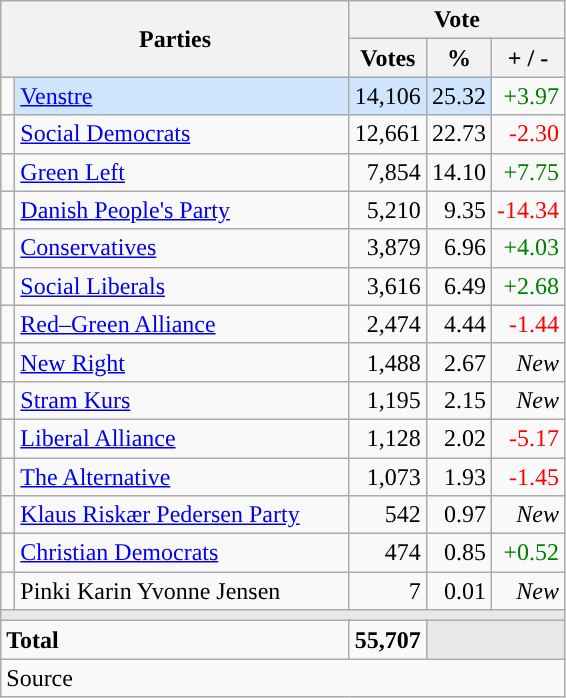<table class="wikitable" style="text-align:right;">
<tr>
<th style="text-align:centre;" rowspan="2" colspan="2" width="225">Parties</th>
<th colspan="3">Vote</th>
</tr>
<tr>
<th width="15">Votes</th>
<th width="15">%</th>
<th width="15">+ / -</th>
</tr>
<tr>
<td width="2" style="color:inherit;background:"></td>
<td bgcolor=#cfe5fe  align="left"><a href='#'>Venstre</a></td>
<td bgcolor=#cfe5fe>14,106</td>
<td bgcolor=#cfe5fe>25.32</td>
<td style=color:green;>+3.97</td>
</tr>
<tr>
<td width="2" style="color:inherit;background:"></td>
<td align="left"><a href='#'>Social Democrats</a></td>
<td>12,661</td>
<td>22.73</td>
<td style=color:red;>-2.30</td>
</tr>
<tr>
<td width="2" style="color:inherit;background:"></td>
<td align="left"><a href='#'>Green Left</a></td>
<td>7,854</td>
<td>14.10</td>
<td style=color:green;>+7.75</td>
</tr>
<tr>
<td width="2" style="color:inherit;background:"></td>
<td align="left"><a href='#'>Danish People's Party</a></td>
<td>5,210</td>
<td>9.35</td>
<td style=color:red;>-14.34</td>
</tr>
<tr>
<td width="2" style="color:inherit;background:"></td>
<td align="left"><a href='#'>Conservatives</a></td>
<td>3,879</td>
<td>6.96</td>
<td style=color:green;>+4.03</td>
</tr>
<tr>
<td width="2" style="color:inherit;background:"></td>
<td align="left"><a href='#'>Social Liberals</a></td>
<td>3,616</td>
<td>6.49</td>
<td style=color:green;>+2.68</td>
</tr>
<tr>
<td width="2" style="color:inherit;background:"></td>
<td align="left"><a href='#'>Red–Green Alliance</a></td>
<td>2,474</td>
<td>4.44</td>
<td style=color:red;>-1.44</td>
</tr>
<tr>
<td width="2" style="color:inherit;background:"></td>
<td align="left"><a href='#'>New Right</a></td>
<td>1,488</td>
<td>2.67</td>
<td><em>New</em></td>
</tr>
<tr>
<td width="2" style="color:inherit;background:"></td>
<td align="left"><a href='#'>Stram Kurs</a></td>
<td>1,195</td>
<td>2.15</td>
<td><em>New</em></td>
</tr>
<tr>
<td width="2" style="color:inherit;background:"></td>
<td align="left"><a href='#'>Liberal Alliance</a></td>
<td>1,128</td>
<td>2.02</td>
<td style=color:red;>-5.17</td>
</tr>
<tr>
<td width="2" style="color:inherit;background:"></td>
<td align="left"><a href='#'>The Alternative</a></td>
<td>1,073</td>
<td>1.93</td>
<td style=color:red;>-1.45</td>
</tr>
<tr>
<td width="2" style="color:inherit;background:"></td>
<td align="left"><a href='#'>Klaus Riskær Pedersen Party</a></td>
<td>542</td>
<td>0.97</td>
<td><em>New</em></td>
</tr>
<tr>
<td width="2" style="color:inherit;background:"></td>
<td align="left"><a href='#'>Christian Democrats</a></td>
<td>474</td>
<td>0.85</td>
<td style=color:green;>+0.52</td>
</tr>
<tr>
<td width="2" style="color:inherit;background:"></td>
<td align="left">Pinki Karin Yvonne Jensen</td>
<td>7</td>
<td>0.01</td>
<td><em>New</em></td>
</tr>
<tr>
<td colspan="7" bgcolor="#E9E9E9"></td>
</tr>
<tr>
<td align="left" colspan="2"><strong>Total</strong></td>
<td><strong>55,707</strong></td>
<td bgcolor="#E9E9E9" colspan="2"></td>
</tr>
<tr>
<td align="left" colspan="6">Source</td>
</tr>
</table>
